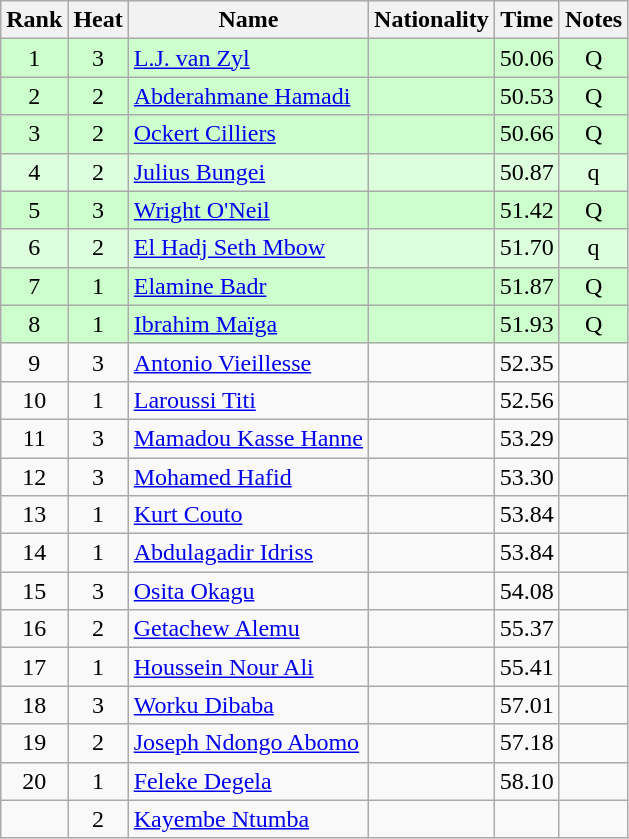<table class="wikitable sortable" style="text-align:center">
<tr>
<th>Rank</th>
<th>Heat</th>
<th>Name</th>
<th>Nationality</th>
<th>Time</th>
<th>Notes</th>
</tr>
<tr bgcolor=ccffcc>
<td>1</td>
<td>3</td>
<td align=left><a href='#'>L.J. van Zyl</a></td>
<td align=left></td>
<td>50.06</td>
<td>Q</td>
</tr>
<tr bgcolor=ccffcc>
<td>2</td>
<td>2</td>
<td align=left><a href='#'>Abderahmane Hamadi</a></td>
<td align=left></td>
<td>50.53</td>
<td>Q</td>
</tr>
<tr bgcolor=ccffcc>
<td>3</td>
<td>2</td>
<td align=left><a href='#'>Ockert Cilliers</a></td>
<td align=left></td>
<td>50.66</td>
<td>Q</td>
</tr>
<tr bgcolor=ddffdd>
<td>4</td>
<td>2</td>
<td align=left><a href='#'>Julius Bungei</a></td>
<td align=left></td>
<td>50.87</td>
<td>q</td>
</tr>
<tr bgcolor=ccffcc>
<td>5</td>
<td>3</td>
<td align=left><a href='#'>Wright O'Neil</a></td>
<td align=left></td>
<td>51.42</td>
<td>Q</td>
</tr>
<tr bgcolor=ddffdd>
<td>6</td>
<td>2</td>
<td align=left><a href='#'>El Hadj Seth Mbow</a></td>
<td align=left></td>
<td>51.70</td>
<td>q</td>
</tr>
<tr bgcolor=ccffcc>
<td>7</td>
<td>1</td>
<td align=left><a href='#'>Elamine Badr</a></td>
<td align=left></td>
<td>51.87</td>
<td>Q</td>
</tr>
<tr bgcolor=ccffcc>
<td>8</td>
<td>1</td>
<td align=left><a href='#'>Ibrahim Maïga</a></td>
<td align=left></td>
<td>51.93</td>
<td>Q</td>
</tr>
<tr>
<td>9</td>
<td>3</td>
<td align=left><a href='#'>Antonio Vieillesse</a></td>
<td align=left></td>
<td>52.35</td>
<td></td>
</tr>
<tr>
<td>10</td>
<td>1</td>
<td align=left><a href='#'>Laroussi Titi</a></td>
<td align=left></td>
<td>52.56</td>
<td></td>
</tr>
<tr>
<td>11</td>
<td>3</td>
<td align=left><a href='#'>Mamadou Kasse Hanne</a></td>
<td align=left></td>
<td>53.29</td>
<td></td>
</tr>
<tr>
<td>12</td>
<td>3</td>
<td align=left><a href='#'>Mohamed Hafid</a></td>
<td align=left></td>
<td>53.30</td>
<td></td>
</tr>
<tr>
<td>13</td>
<td>1</td>
<td align=left><a href='#'>Kurt Couto</a></td>
<td align=left></td>
<td>53.84</td>
<td></td>
</tr>
<tr>
<td>14</td>
<td>1</td>
<td align=left><a href='#'>Abdulagadir Idriss</a></td>
<td align=left></td>
<td>53.84</td>
<td></td>
</tr>
<tr>
<td>15</td>
<td>3</td>
<td align=left><a href='#'>Osita Okagu</a></td>
<td align=left></td>
<td>54.08</td>
<td></td>
</tr>
<tr>
<td>16</td>
<td>2</td>
<td align=left><a href='#'>Getachew Alemu</a></td>
<td align=left></td>
<td>55.37</td>
<td></td>
</tr>
<tr>
<td>17</td>
<td>1</td>
<td align=left><a href='#'>Houssein Nour Ali</a></td>
<td align=left></td>
<td>55.41</td>
<td></td>
</tr>
<tr>
<td>18</td>
<td>3</td>
<td align=left><a href='#'>Worku Dibaba</a></td>
<td align=left></td>
<td>57.01</td>
<td></td>
</tr>
<tr>
<td>19</td>
<td>2</td>
<td align=left><a href='#'>Joseph Ndongo Abomo</a></td>
<td align=left></td>
<td>57.18</td>
<td></td>
</tr>
<tr>
<td>20</td>
<td>1</td>
<td align=left><a href='#'>Feleke Degela</a></td>
<td align=left></td>
<td>58.10</td>
<td></td>
</tr>
<tr>
<td></td>
<td>2</td>
<td align=left><a href='#'>Kayembe Ntumba</a></td>
<td align=left></td>
<td></td>
<td></td>
</tr>
</table>
